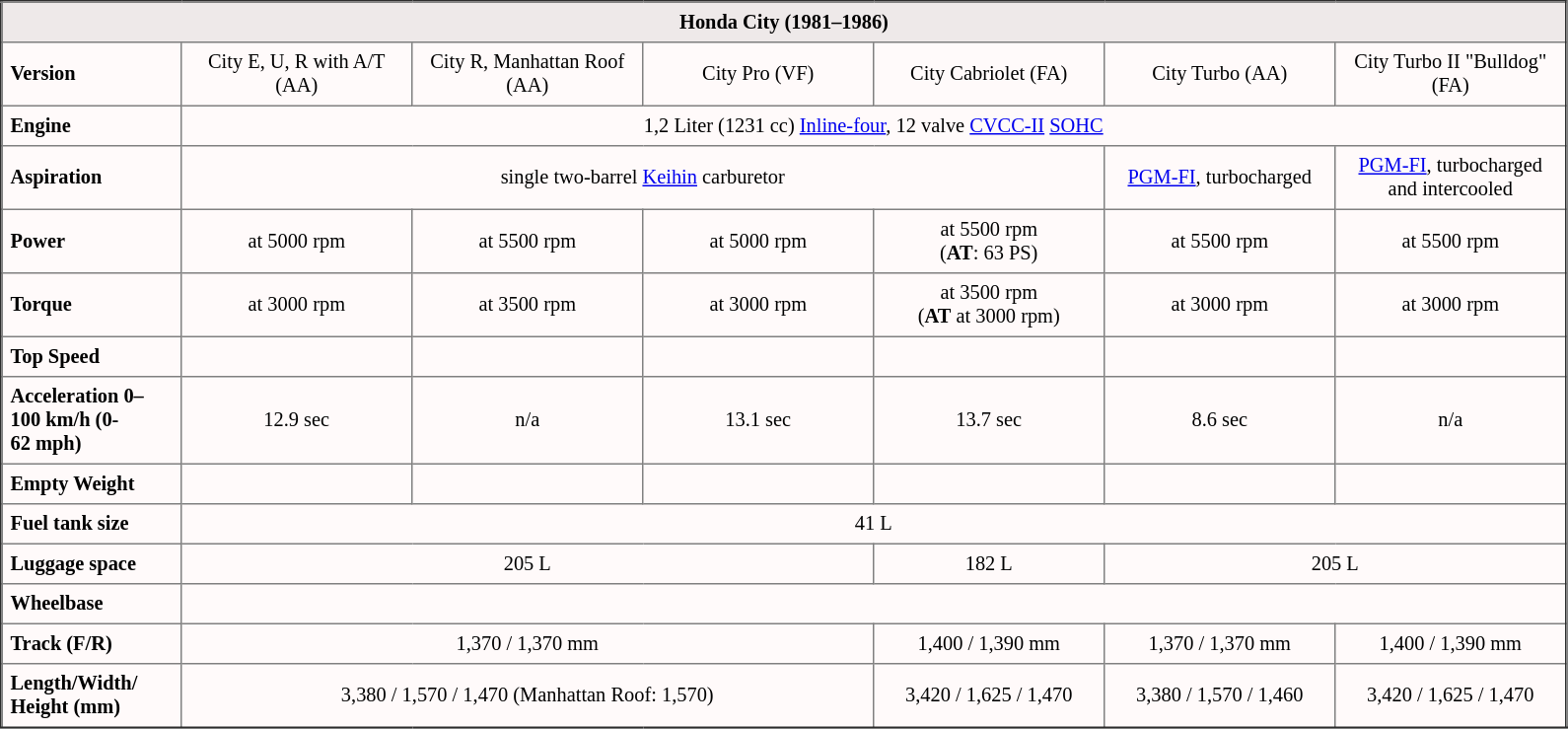<table border="2" cellspacing="0" cellpadding="5" rules="all" border:solid 2px #1C1C1C; style="margin:1em 1em 1em 0; border-collapse:collapse; background-color:#FFFAFA; font-size:85%; empty-cells:show;">
<tr>
<td colspan="7" align="center" style="background-color:#EEE9E9;"><strong>Honda City (1981–1986)</strong></td>
</tr>
<tr>
<td width=110><strong>Version</strong></td>
<td colspan="1" align="center" width=145>City E, U, R with A/T (AA)</td>
<td colspan="1" align="center" width=145>City R, Manhattan Roof (AA)</td>
<td colspan="1" align="center" width=145>City Pro (VF)</td>
<td colspan="1" align="center" width=145>City Cabriolet (FA)</td>
<td colspan="1" align="center" width=145>City Turbo (AA)</td>
<td colspan="1" align="center" width=145>City Turbo II "Bulldog" (FA)</td>
</tr>
<tr>
<td><strong>Engine</strong></td>
<td colspan="6" align="center">1,2 Liter (1231 cc) <a href='#'>Inline-four</a>, 12 valve <a href='#'>CVCC-II</a> <a href='#'>SOHC</a></td>
</tr>
<tr>
<td><strong>Aspiration</strong></td>
<td colspan="4" align="center">single two-barrel <a href='#'>Keihin</a> carburetor</td>
<td colspan="1" align="center"><a href='#'>PGM-FI</a>, turbocharged</td>
<td colspan="1" align="center"><a href='#'>PGM-FI</a>, turbocharged and intercooled</td>
</tr>
<tr>
<td><strong>Power</strong></td>
<td colspan="1" align="center"> at 5000 rpm</td>
<td colspan="1" align="center"> at 5500 rpm</td>
<td colspan="1" align="center"> at 5000 rpm</td>
<td colspan="1" align="center"> at 5500 rpm <br> (<strong>AT</strong>: 63 PS)</td>
<td colspan="1" align="center"> at 5500 rpm</td>
<td colspan="1" align="center"> at 5500 rpm</td>
</tr>
<tr>
<td><strong>Torque</strong></td>
<td colspan="1" align="center"> at 3000 rpm</td>
<td colspan="1" align="center"> at 3500 rpm</td>
<td colspan="1" align="center"> at 3000 rpm</td>
<td colspan="1" align="center"> at 3500 rpm <br> (<strong>AT</strong> at 3000 rpm)</td>
<td colspan="1" align="center"> at 3000 rpm</td>
<td colspan="1" align="center"> at 3000 rpm</td>
</tr>
<tr>
<td><strong>Top Speed</strong></td>
<td colspan="1" align="center"></td>
<td colspan="1" align="center"></td>
<td colspan="1" align="center"></td>
<td colspan="1" align="center"></td>
<td colspan="1" align="center"></td>
<td colspan="1" align="center"></td>
</tr>
<tr>
<td><strong>Acceleration 0–100 km/h (0-62 mph)</strong></td>
<td colspan="1" align="center">12.9 sec</td>
<td colspan="1" align="center">n/a</td>
<td colspan="1" align="center">13.1 sec</td>
<td colspan="1" align="center">13.7 sec</td>
<td colspan="1" align="center">8.6 sec</td>
<td colspan="1" align="center">n/a</td>
</tr>
<tr>
<td><strong>Empty Weight</strong></td>
<td colspan="1" align="center"></td>
<td colspan="1" align="center"></td>
<td colspan="1" align="center"></td>
<td colspan="1" align="center"></td>
<td colspan="1" align="center"></td>
<td colspan="1" align="center"></td>
</tr>
<tr>
<td><strong>Fuel tank size</strong></td>
<td colspan="6" align="center">41 L</td>
</tr>
<tr>
<td><strong>Luggage space</strong></td>
<td colspan="3" align="center">205 L</td>
<td colspan="1" align="center">182 L</td>
<td colspan="2" align="center">205 L</td>
</tr>
<tr>
<td><strong>Wheelbase</strong></td>
<td colspan="6" align="center"></td>
</tr>
<tr>
<td><strong>Track (F/R)</strong></td>
<td colspan="3" align="center">1,370 / 1,370 mm</td>
<td colspan="1" align="center">1,400 / 1,390 mm</td>
<td colspan="1" align="center">1,370 / 1,370 mm</td>
<td colspan="1" align="center">1,400 / 1,390 mm</td>
</tr>
<tr>
<td><strong>Length/Width/ Height (mm)</strong></td>
<td colspan="3" align="center">3,380 / 1,570 / 1,470 (Manhattan Roof: 1,570)</td>
<td colspan="1" align="center">3,420 / 1,625 / 1,470</td>
<td colspan="1" align="center">3,380 / 1,570 / 1,460</td>
<td colspan="1" align="center">3,420 / 1,625 / 1,470</td>
</tr>
</table>
